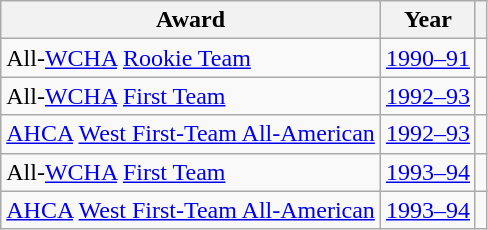<table class="wikitable">
<tr>
<th>Award</th>
<th>Year</th>
<th></th>
</tr>
<tr>
<td>All-<a href='#'>WCHA</a> <a href='#'>Rookie Team</a></td>
<td><a href='#'>1990–91</a></td>
<td></td>
</tr>
<tr>
<td>All-<a href='#'>WCHA</a> <a href='#'>First Team</a></td>
<td><a href='#'>1992–93</a></td>
<td></td>
</tr>
<tr>
<td><a href='#'>AHCA</a> <a href='#'>West First-Team All-American</a></td>
<td><a href='#'>1992–93</a></td>
<td></td>
</tr>
<tr>
<td>All-<a href='#'>WCHA</a> <a href='#'>First Team</a></td>
<td><a href='#'>1993–94</a></td>
<td></td>
</tr>
<tr>
<td><a href='#'>AHCA</a> <a href='#'>West First-Team All-American</a></td>
<td><a href='#'>1993–94</a></td>
<td></td>
</tr>
</table>
